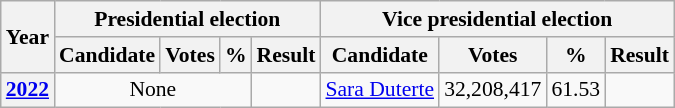<table class="wikitable" style="text-align:center; font-size:90%">
<tr>
<th rowspan=2>Year</th>
<th colspan=4>Presidential election</th>
<th colspan=4>Vice presidential election</th>
</tr>
<tr>
<th>Candidate</th>
<th>Votes</th>
<th>%</th>
<th>Result</th>
<th>Candidate</th>
<th>Votes</th>
<th>%</th>
<th>Result</th>
</tr>
<tr>
<th><a href='#'>2022</a></th>
<td colspan="3">None</td>
<td></td>
<td><a href='#'>Sara Duterte</a></td>
<td>32,208,417</td>
<td>61.53</td>
<td></td>
</tr>
</table>
